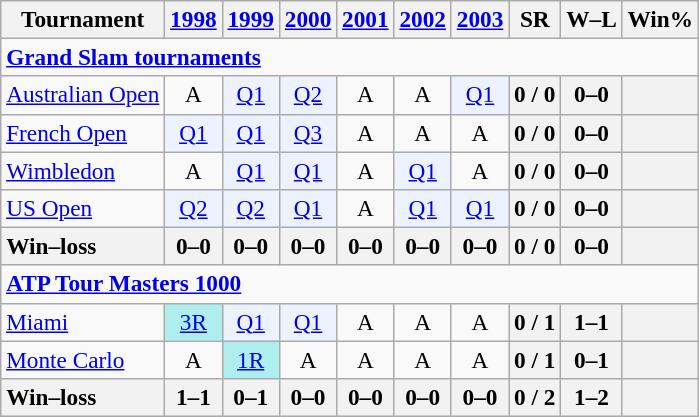<table class=wikitable style=text-align:center;font-size:97%>
<tr>
<th>Tournament</th>
<th><a href='#'>1998</a></th>
<th><a href='#'>1999</a></th>
<th><a href='#'>2000</a></th>
<th><a href='#'>2001</a></th>
<th><a href='#'>2002</a></th>
<th><a href='#'>2003</a></th>
<th>SR</th>
<th>W–L</th>
<th>Win%</th>
</tr>
<tr>
<td colspan=25 style=text-align:left><a href='#'><strong>Grand Slam tournaments</strong></a></td>
</tr>
<tr>
<td align=left><a href='#'>Australian Open</a></td>
<td>A</td>
<td bgcolor=ecf2ff><a href='#'>Q1</a></td>
<td bgcolor=ecf2ff><a href='#'>Q2</a></td>
<td>A</td>
<td>A</td>
<td bgcolor=ecf2ff><a href='#'>Q1</a></td>
<th>0 / 0</th>
<th>0–0</th>
<th></th>
</tr>
<tr>
<td align=left><a href='#'>French Open</a></td>
<td bgcolor=ecf2ff><a href='#'>Q1</a></td>
<td bgcolor=ecf2ff><a href='#'>Q1</a></td>
<td bgcolor=ecf2ff><a href='#'>Q3</a></td>
<td>A</td>
<td>A</td>
<td>A</td>
<th>0 / 0</th>
<th>0–0</th>
<th></th>
</tr>
<tr>
<td align=left><a href='#'>Wimbledon</a></td>
<td>A</td>
<td bgcolor=ecf2ff><a href='#'>Q1</a></td>
<td bgcolor=ecf2ff><a href='#'>Q1</a></td>
<td>A</td>
<td bgcolor=ecf2ff><a href='#'>Q1</a></td>
<td>A</td>
<th>0 / 0</th>
<th>0–0</th>
<th></th>
</tr>
<tr>
<td align=left><a href='#'>US Open</a></td>
<td bgcolor=ecf2ff><a href='#'>Q2</a></td>
<td bgcolor=ecf2ff><a href='#'>Q2</a></td>
<td bgcolor=ecf2ff><a href='#'>Q1</a></td>
<td>A</td>
<td bgcolor=ecf2ff><a href='#'>Q1</a></td>
<td bgcolor=ecf2ff><a href='#'>Q1</a></td>
<th>0 / 0</th>
<th>0–0</th>
<th></th>
</tr>
<tr>
<th style=text-align:left><strong>Win–loss</strong></th>
<th>0–0</th>
<th>0–0</th>
<th>0–0</th>
<th>0–0</th>
<th>0–0</th>
<th>0–0</th>
<th>0 / 0</th>
<th>0–0</th>
<th></th>
</tr>
<tr>
<td colspan=25 style=text-align:left><strong><a href='#'>ATP Tour Masters 1000</a></strong></td>
</tr>
<tr>
<td align=left><a href='#'>Miami</a></td>
<td bgcolor=afeeee><a href='#'>3R</a></td>
<td bgcolor=ecf2ff><a href='#'>Q1</a></td>
<td bgcolor=ecf2ff><a href='#'>Q1</a></td>
<td>A</td>
<td>A</td>
<td>A</td>
<th>0 / 1</th>
<th>1–1</th>
<th></th>
</tr>
<tr>
<td align=left><a href='#'>Monte Carlo</a></td>
<td>A</td>
<td bgcolor=afeeee><a href='#'>1R</a></td>
<td>A</td>
<td>A</td>
<td>A</td>
<td>A</td>
<th>0 / 1</th>
<th>0–1</th>
<th></th>
</tr>
<tr>
<th style=text-align:left><strong>Win–loss</strong></th>
<th>1–1</th>
<th>0–1</th>
<th>0–0</th>
<th>0–0</th>
<th>0–0</th>
<th>0–0</th>
<th>0 / 2</th>
<th>1–2</th>
<th></th>
</tr>
</table>
